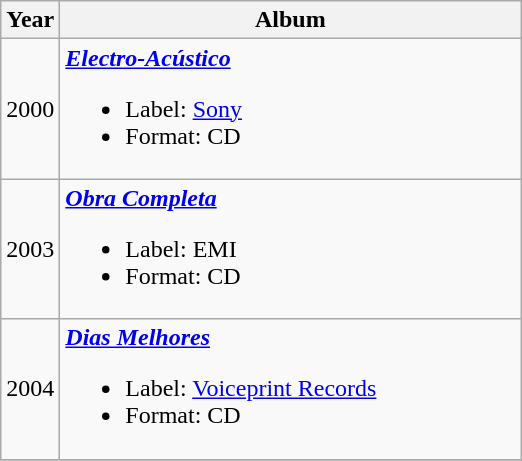<table class="wikitable">
<tr>
<th>Year</th>
<th style="width:300px;">Album</th>
</tr>
<tr>
<td>2000</td>
<td align=left><strong><em><a href='#'>Electro-Acústico</a></em></strong><br><ul><li>Label: <a href='#'>Sony</a></li><li>Format: CD</li></ul></td>
</tr>
<tr>
<td>2003</td>
<td align=left><strong><em><a href='#'>Obra Completa</a></em></strong><br><ul><li>Label: EMI</li><li>Format: CD</li></ul></td>
</tr>
<tr>
<td>2004</td>
<td align=left><strong><em><a href='#'>Dias Melhores</a></em></strong><br><ul><li>Label: <a href='#'>Voiceprint Records</a></li><li>Format: CD</li></ul></td>
</tr>
<tr>
</tr>
</table>
